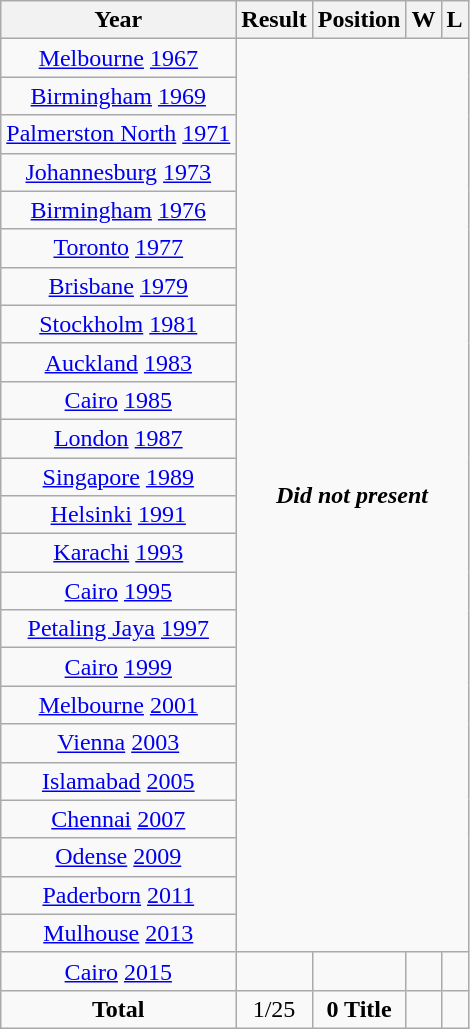<table class="wikitable" style="text-align: center;">
<tr>
<th>Year</th>
<th>Result</th>
<th>Position</th>
<th>W</th>
<th>L</th>
</tr>
<tr>
<td> <a href='#'>Melbourne</a> <a href='#'>1967</a></td>
<td rowspan="24" colspan="4" align="center"><strong><em>Did not present</em></strong></td>
</tr>
<tr>
<td> <a href='#'>Birmingham</a> <a href='#'>1969</a></td>
</tr>
<tr>
<td> <a href='#'>Palmerston North</a> <a href='#'>1971</a></td>
</tr>
<tr>
<td> <a href='#'>Johannesburg</a> <a href='#'>1973</a></td>
</tr>
<tr>
<td> <a href='#'>Birmingham</a> <a href='#'>1976</a></td>
</tr>
<tr>
<td> <a href='#'>Toronto</a> <a href='#'>1977</a></td>
</tr>
<tr>
<td> <a href='#'>Brisbane</a> <a href='#'>1979</a></td>
</tr>
<tr>
<td> <a href='#'>Stockholm</a> <a href='#'>1981</a></td>
</tr>
<tr>
<td> <a href='#'>Auckland</a> <a href='#'>1983</a></td>
</tr>
<tr>
<td> <a href='#'>Cairo</a> <a href='#'>1985</a></td>
</tr>
<tr>
<td> <a href='#'>London</a> <a href='#'>1987</a></td>
</tr>
<tr>
<td> <a href='#'>Singapore</a> <a href='#'>1989</a></td>
</tr>
<tr>
<td> <a href='#'>Helsinki</a> <a href='#'>1991</a></td>
</tr>
<tr>
<td> <a href='#'>Karachi</a> <a href='#'>1993</a></td>
</tr>
<tr>
<td> <a href='#'>Cairo</a> <a href='#'>1995</a></td>
</tr>
<tr>
<td> <a href='#'>Petaling Jaya</a> <a href='#'>1997</a></td>
</tr>
<tr>
<td> <a href='#'>Cairo</a> <a href='#'>1999</a></td>
</tr>
<tr>
<td> <a href='#'>Melbourne</a> <a href='#'>2001</a></td>
</tr>
<tr>
<td> <a href='#'>Vienna</a> <a href='#'>2003</a></td>
</tr>
<tr>
<td> <a href='#'>Islamabad</a> <a href='#'>2005</a></td>
</tr>
<tr>
<td> <a href='#'>Chennai</a> <a href='#'>2007</a></td>
</tr>
<tr>
<td> <a href='#'>Odense</a> <a href='#'>2009</a></td>
</tr>
<tr>
<td> <a href='#'>Paderborn</a> <a href='#'>2011</a></td>
</tr>
<tr>
<td> <a href='#'>Mulhouse</a> <a href='#'>2013</a></td>
</tr>
<tr>
<td> <a href='#'>Cairo</a> <a href='#'>2015</a></td>
<td></td>
<td></td>
<td></td>
<td></td>
</tr>
<tr>
<td><strong>Total</strong></td>
<td>1/25</td>
<td><strong>0 Title</strong></td>
<td></td>
<td></td>
</tr>
</table>
